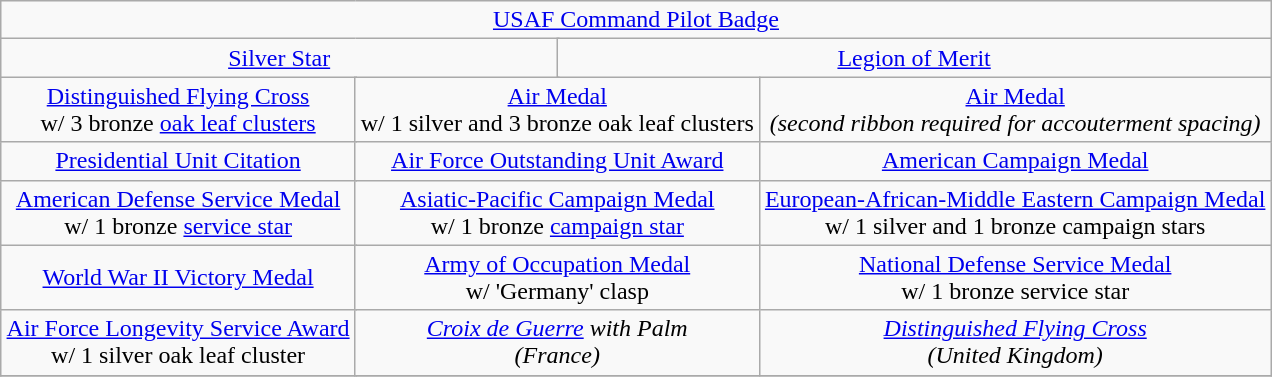<table class="wikitable" style="margin:1em auto; text-align:center;">
<tr>
<td colspan="12"><a href='#'>USAF Command Pilot Badge</a></td>
</tr>
<tr>
<td colspan="6"><a href='#'>Silver Star</a></td>
<td colspan="6"><a href='#'>Legion of Merit</a></td>
</tr>
<tr>
<td colspan="4"><a href='#'>Distinguished Flying Cross</a><br>w/ 3 bronze <a href='#'>oak leaf clusters</a></td>
<td colspan="4"><a href='#'>Air Medal</a><br>w/ 1 silver and 3 bronze oak leaf clusters</td>
<td colspan="4"><a href='#'>Air Medal</a><br><em>(second ribbon required for accouterment spacing)</em></td>
</tr>
<tr>
<td colspan="4"><a href='#'>Presidential Unit Citation</a></td>
<td colspan="4"><a href='#'>Air Force Outstanding Unit Award</a></td>
<td colspan="4"><a href='#'>American Campaign Medal</a></td>
</tr>
<tr>
<td colspan="4"><a href='#'>American Defense Service Medal</a><br>w/ 1 bronze <a href='#'>service star</a></td>
<td colspan="4"><a href='#'>Asiatic-Pacific Campaign Medal</a><br>w/ 1 bronze <a href='#'>campaign star</a></td>
<td colspan="4"><a href='#'>European-African-Middle Eastern Campaign Medal</a><br>w/ 1 silver and 1 bronze campaign stars</td>
</tr>
<tr>
<td colspan="4"><a href='#'>World War II Victory Medal</a></td>
<td colspan="4"><a href='#'>Army of Occupation Medal</a><br>w/ 'Germany' clasp</td>
<td colspan="4"><a href='#'>National Defense Service Medal</a><br>w/ 1 bronze service star</td>
</tr>
<tr>
<td colspan="4"><a href='#'>Air Force Longevity Service Award</a><br>w/ 1 silver oak leaf cluster</td>
<td colspan="4"><em><a href='#'>Croix de Guerre</a> with Palm</em><br><em>(France)</em></td>
<td colspan="4"><em><a href='#'>Distinguished Flying Cross</a></em><br><em>(United Kingdom)</em></td>
</tr>
<tr>
</tr>
</table>
